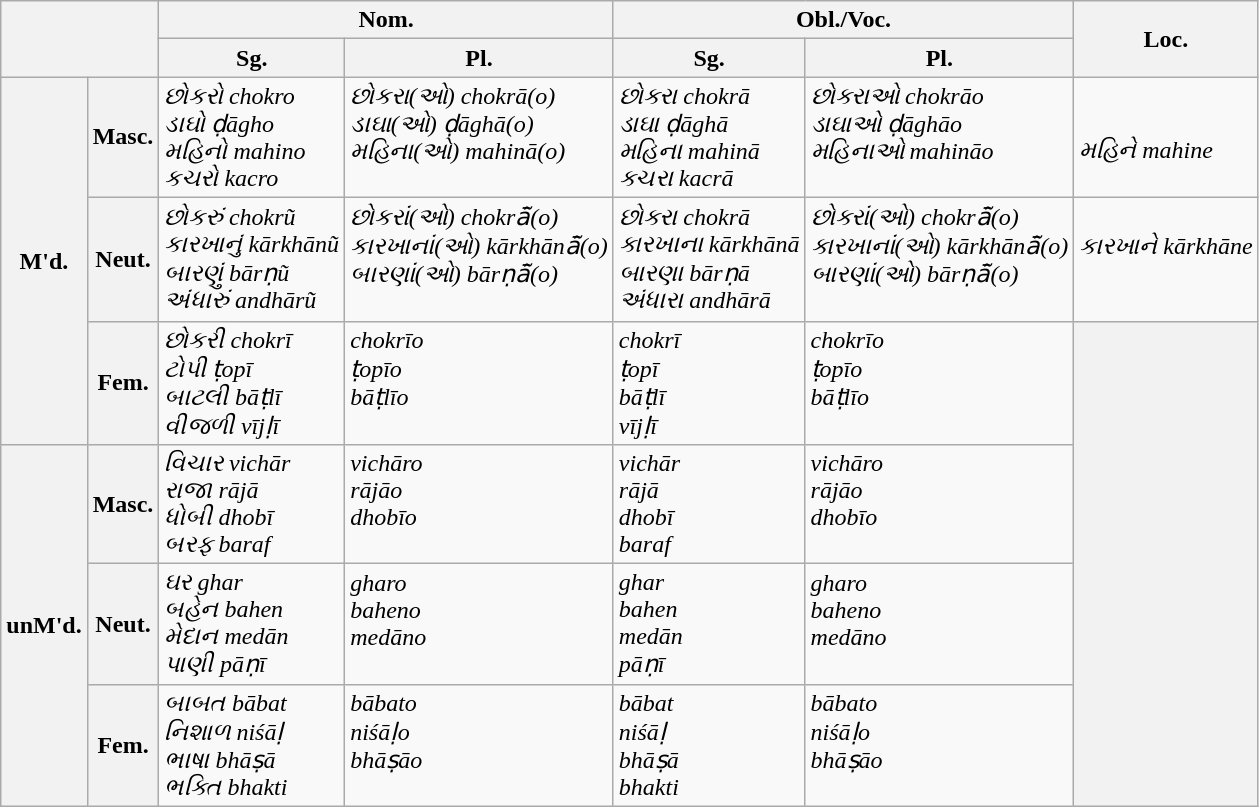<table class="wikitable">
<tr>
<th colspan="2" rowspan="2"></th>
<th colspan="2">Nom.</th>
<th colspan="2">Obl./Voc.</th>
<th rowspan="2">Loc.</th>
</tr>
<tr>
<th>Sg.</th>
<th>Pl.</th>
<th>Sg.</th>
<th>Pl.</th>
</tr>
<tr>
<th rowspan="3">M'd.</th>
<th>Masc.</th>
<td><em>છોકરો chokro</em><br><em>ડાઘો ḍāgho</em><br><em>મહિનો mahino</em><br><em>કચરો kacro</em></td>
<td><em>છોકરા(ઓ) chokrā(o)</em><br><em>ડાઘા(ઓ) ḍāghā(o)</em><br><em>મહિના(ઓ) mahinā(o)</em><br><br></td>
<td><em>છોકરા chokrā</em><br><em>ડાઘા ḍāghā</em><br><em>મહિના mahinā</em><br><em>કચરા kacrā</em></td>
<td><em>છોકરાઓ chokrāo</em><br><em>ડાઘાઓ ḍāghāo</em><br><em>મહિનાઓ mahināo</em><br><br></td>
<td><br><em>મહિને mahine</em></td>
</tr>
<tr>
<th>Neut.</th>
<td><em>છોકરું chokrũ</em><br><em>કારખાનું kārkhānũ</em><br><em>બારણું bārṇũ</em><br><em>અંધારું andhārũ</em></td>
<td><em>છોકરાં(ઓ) chokrā̃(o)</em><br><em>કારખાનાં(ઓ) kārkhānā̃(o)</em><br><em>બારણાં(ઓ) bārṇā̃(o)</em><br><br></td>
<td><em>છોકરા chokrā</em><br><em>કારખાના kārkhānā</em><br><em>બારણા bārṇā</em><br><em>અંધારા andhārā</em></td>
<td><em>છોકરાં(ઓ) chokrā̃(o)</em><br><em>કારખાનાં(ઓ) kārkhānā̃(o)</em><br><em>બારણાં(ઓ) bārṇā̃(o)</em><br><br></td>
<td><em>કારખાને kārkhāne</em><br><br></td>
</tr>
<tr>
<th>Fem.</th>
<td><em>છોકરી chokrī</em><br><em>ટોપી ṭopī</em><br><em>બાટલી bāṭlī</em><br><em>વીજળી vījḷī</em></td>
<td><em>chokrīo</em><br><em>ṭopīo</em><br><em>bāṭlīo</em><br><br></td>
<td><em>chokrī</em><br><em>ṭopī</em><br><em>bāṭlī</em><br><em>vījḷī</em></td>
<td><em>chokrīo</em><br><em>ṭopīo</em><br><em>bāṭlīo</em><br><br></td>
<th rowspan="4"></th>
</tr>
<tr>
<th rowspan="3">unM'd.</th>
<th>Masc.</th>
<td><em>વિચાર vichār</em><br><em>રાજા rājā</em><br><em>ધોબી dhobī</em><br><em>બરફ baraf</em></td>
<td><em>vichāro</em><br><em>rājāo</em><br><em>dhobīo</em><br><br></td>
<td><em>vichār</em><br><em>rājā</em><br><em>dhobī</em><br><em>baraf</em></td>
<td><em>vichāro</em><br><em>rājāo</em><br><em>dhobīo</em><br><br></td>
</tr>
<tr>
<th>Neut.</th>
<td><em>ઘર ghar</em><br><em>બહેન bahen</em><br><em>મેદાન medān</em><br><em>પાણી pāṇī</em></td>
<td><em>gharo</em><br><em>baheno</em><br><em>medāno</em><br><br></td>
<td><em>ghar</em><br><em>bahen</em><br><em>medān</em><br><em>pāṇī</em></td>
<td><em>gharo</em><br><em>baheno</em><br><em>medāno</em><br><br></td>
</tr>
<tr>
<th>Fem.</th>
<td><em>બાબત bābat</em><br><em>નિશાળ niśāḷ</em><br><em>ભાષા bhāṣā</em><br><em>ભક્તિ bhakti</em></td>
<td><em>bābato</em><br><em>niśāḷo</em><br><em>bhāṣāo</em><br><br></td>
<td><em>bābat</em><br><em>niśāḷ</em><br><em>bhāṣā</em><br><em>bhakti</em></td>
<td><em>bābato</em><br><em>niśāḷo</em><br><em>bhāṣāo</em><br><br></td>
</tr>
</table>
